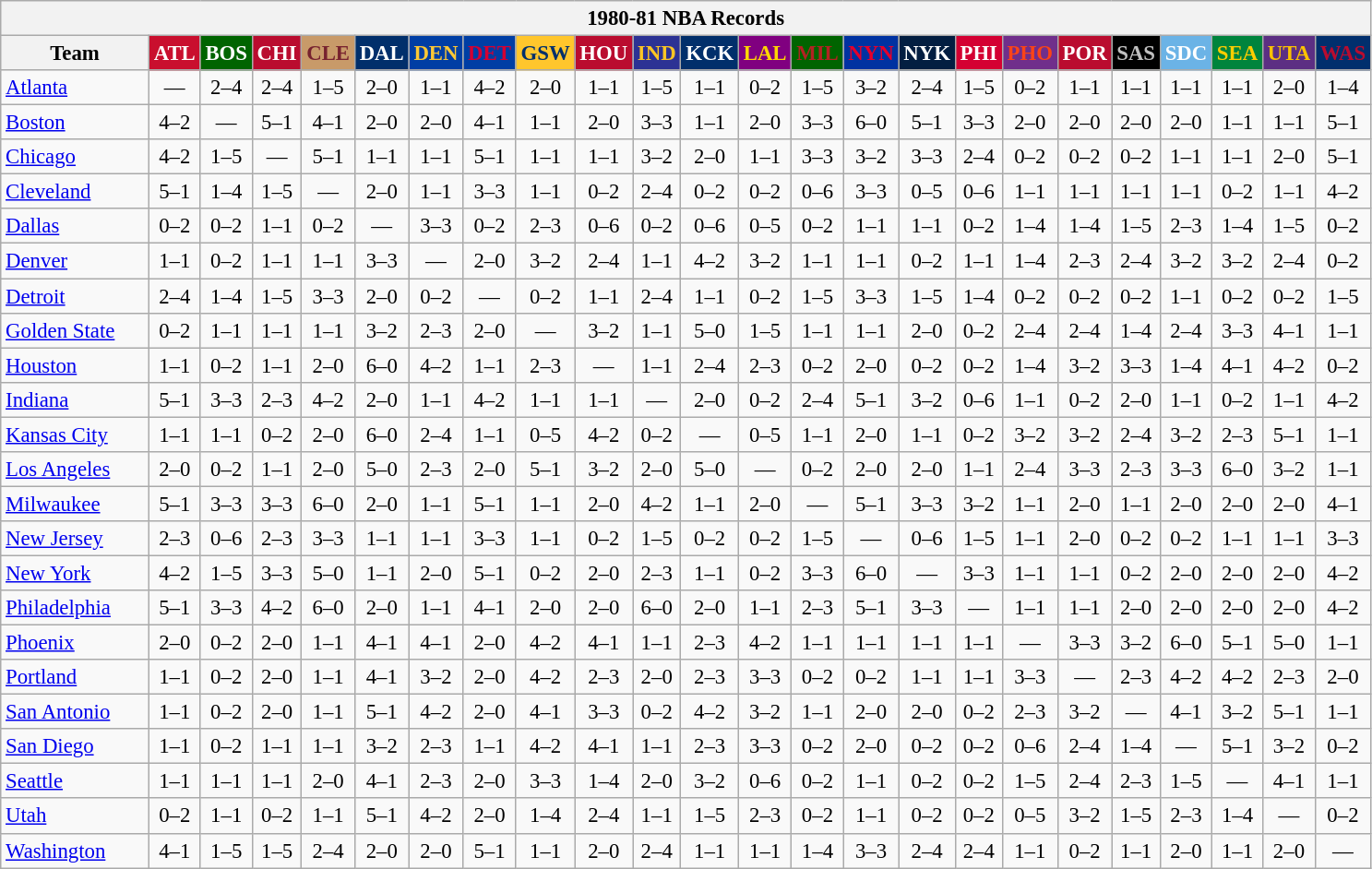<table class="wikitable" style="font-size:95%; text-align:center;">
<tr>
<th colspan=24>1980-81 NBA Records</th>
</tr>
<tr>
<th width=100>Team</th>
<th style="background:#C90F2E;color:#FFFFFF;width=35">ATL</th>
<th style="background:#006400;color:#FFFFFF;width=35">BOS</th>
<th style="background:#BA0C2F;color:#FFFFFF;width=35">CHI</th>
<th style="background:#C89A69;color:#77222F;width=35">CLE</th>
<th style="background:#012F6B;color:#FFFFFF;width=35">DAL</th>
<th style="background:#003EA4;color:#FDC835;width=35">DEN</th>
<th style="background:#003EA4;color:#D50032;width=35">DET</th>
<th style="background:#FFC62C;color:#012F6B;width=35">GSW</th>
<th style="background:#BA0C2F;color:#FFFFFF;width=35">HOU</th>
<th style="background:#2C3294;color:#FCC624;width=35">IND</th>
<th style="background:#012F6B;color:#FFFFFF;width=35">KCK</th>
<th style="background:#800080;color:#FFD700;width=35">LAL</th>
<th style="background:#006400;color:#B22222;width=35">MIL</th>
<th style="background:#0032A1;color:#E5002B;width=35">NYN</th>
<th style="background:#031E41;color:#FFFFFF;width=35">NYK</th>
<th style="background:#D40032;color:#FFFFFF;width=35">PHI</th>
<th style="background:#702F8B;color:#FA4417;width=35">PHO</th>
<th style="background:#BA0C2F;color:#FFFFFF;width=35">POR</th>
<th style="background:#000000;color:#C0C0C0;width=35">SAS</th>
<th style="background:#6BB3E6;color:#FFFFFF;width=35">SDC</th>
<th style="background:#00843D;color:#FFCD01;width=35">SEA</th>
<th style="background:#5C2F83;color:#FCC200;width=35">UTA</th>
<th style="background:#012F6D;color:#BA0C2F;width=35">WAS</th>
</tr>
<tr>
<td style="text-align:left;"><a href='#'>Atlanta</a></td>
<td>—</td>
<td>2–4</td>
<td>2–4</td>
<td>1–5</td>
<td>2–0</td>
<td>1–1</td>
<td>4–2</td>
<td>2–0</td>
<td>1–1</td>
<td>1–5</td>
<td>1–1</td>
<td>0–2</td>
<td>1–5</td>
<td>3–2</td>
<td>2–4</td>
<td>1–5</td>
<td>0–2</td>
<td>1–1</td>
<td>1–1</td>
<td>1–1</td>
<td>1–1</td>
<td>2–0</td>
<td>1–4</td>
</tr>
<tr>
<td style="text-align:left;"><a href='#'>Boston</a></td>
<td>4–2</td>
<td>—</td>
<td>5–1</td>
<td>4–1</td>
<td>2–0</td>
<td>2–0</td>
<td>4–1</td>
<td>1–1</td>
<td>2–0</td>
<td>3–3</td>
<td>1–1</td>
<td>2–0</td>
<td>3–3</td>
<td>6–0</td>
<td>5–1</td>
<td>3–3</td>
<td>2–0</td>
<td>2–0</td>
<td>2–0</td>
<td>2–0</td>
<td>1–1</td>
<td>1–1</td>
<td>5–1</td>
</tr>
<tr>
<td style="text-align:left;"><a href='#'>Chicago</a></td>
<td>4–2</td>
<td>1–5</td>
<td>—</td>
<td>5–1</td>
<td>1–1</td>
<td>1–1</td>
<td>5–1</td>
<td>1–1</td>
<td>1–1</td>
<td>3–2</td>
<td>2–0</td>
<td>1–1</td>
<td>3–3</td>
<td>3–2</td>
<td>3–3</td>
<td>2–4</td>
<td>0–2</td>
<td>0–2</td>
<td>0–2</td>
<td>1–1</td>
<td>1–1</td>
<td>2–0</td>
<td>5–1</td>
</tr>
<tr>
<td style="text-align:left;"><a href='#'>Cleveland</a></td>
<td>5–1</td>
<td>1–4</td>
<td>1–5</td>
<td>—</td>
<td>2–0</td>
<td>1–1</td>
<td>3–3</td>
<td>1–1</td>
<td>0–2</td>
<td>2–4</td>
<td>0–2</td>
<td>0–2</td>
<td>0–6</td>
<td>3–3</td>
<td>0–5</td>
<td>0–6</td>
<td>1–1</td>
<td>1–1</td>
<td>1–1</td>
<td>1–1</td>
<td>0–2</td>
<td>1–1</td>
<td>4–2</td>
</tr>
<tr>
<td style="text-align:left;"><a href='#'>Dallas</a></td>
<td>0–2</td>
<td>0–2</td>
<td>1–1</td>
<td>0–2</td>
<td>—</td>
<td>3–3</td>
<td>0–2</td>
<td>2–3</td>
<td>0–6</td>
<td>0–2</td>
<td>0–6</td>
<td>0–5</td>
<td>0–2</td>
<td>1–1</td>
<td>1–1</td>
<td>0–2</td>
<td>1–4</td>
<td>1–4</td>
<td>1–5</td>
<td>2–3</td>
<td>1–4</td>
<td>1–5</td>
<td>0–2</td>
</tr>
<tr>
<td style="text-align:left;"><a href='#'>Denver</a></td>
<td>1–1</td>
<td>0–2</td>
<td>1–1</td>
<td>1–1</td>
<td>3–3</td>
<td>—</td>
<td>2–0</td>
<td>3–2</td>
<td>2–4</td>
<td>1–1</td>
<td>4–2</td>
<td>3–2</td>
<td>1–1</td>
<td>1–1</td>
<td>0–2</td>
<td>1–1</td>
<td>1–4</td>
<td>2–3</td>
<td>2–4</td>
<td>3–2</td>
<td>3–2</td>
<td>2–4</td>
<td>0–2</td>
</tr>
<tr>
<td style="text-align:left;"><a href='#'>Detroit</a></td>
<td>2–4</td>
<td>1–4</td>
<td>1–5</td>
<td>3–3</td>
<td>2–0</td>
<td>0–2</td>
<td>—</td>
<td>0–2</td>
<td>1–1</td>
<td>2–4</td>
<td>1–1</td>
<td>0–2</td>
<td>1–5</td>
<td>3–3</td>
<td>1–5</td>
<td>1–4</td>
<td>0–2</td>
<td>0–2</td>
<td>0–2</td>
<td>1–1</td>
<td>0–2</td>
<td>0–2</td>
<td>1–5</td>
</tr>
<tr>
<td style="text-align:left;"><a href='#'>Golden State</a></td>
<td>0–2</td>
<td>1–1</td>
<td>1–1</td>
<td>1–1</td>
<td>3–2</td>
<td>2–3</td>
<td>2–0</td>
<td>—</td>
<td>3–2</td>
<td>1–1</td>
<td>5–0</td>
<td>1–5</td>
<td>1–1</td>
<td>1–1</td>
<td>2–0</td>
<td>0–2</td>
<td>2–4</td>
<td>2–4</td>
<td>1–4</td>
<td>2–4</td>
<td>3–3</td>
<td>4–1</td>
<td>1–1</td>
</tr>
<tr>
<td style="text-align:left;"><a href='#'>Houston</a></td>
<td>1–1</td>
<td>0–2</td>
<td>1–1</td>
<td>2–0</td>
<td>6–0</td>
<td>4–2</td>
<td>1–1</td>
<td>2–3</td>
<td>—</td>
<td>1–1</td>
<td>2–4</td>
<td>2–3</td>
<td>0–2</td>
<td>2–0</td>
<td>0–2</td>
<td>0–2</td>
<td>1–4</td>
<td>3–2</td>
<td>3–3</td>
<td>1–4</td>
<td>4–1</td>
<td>4–2</td>
<td>0–2</td>
</tr>
<tr>
<td style="text-align:left;"><a href='#'>Indiana</a></td>
<td>5–1</td>
<td>3–3</td>
<td>2–3</td>
<td>4–2</td>
<td>2–0</td>
<td>1–1</td>
<td>4–2</td>
<td>1–1</td>
<td>1–1</td>
<td>—</td>
<td>2–0</td>
<td>0–2</td>
<td>2–4</td>
<td>5–1</td>
<td>3–2</td>
<td>0–6</td>
<td>1–1</td>
<td>0–2</td>
<td>2–0</td>
<td>1–1</td>
<td>0–2</td>
<td>1–1</td>
<td>4–2</td>
</tr>
<tr>
<td style="text-align:left;"><a href='#'>Kansas City</a></td>
<td>1–1</td>
<td>1–1</td>
<td>0–2</td>
<td>2–0</td>
<td>6–0</td>
<td>2–4</td>
<td>1–1</td>
<td>0–5</td>
<td>4–2</td>
<td>0–2</td>
<td>—</td>
<td>0–5</td>
<td>1–1</td>
<td>2–0</td>
<td>1–1</td>
<td>0–2</td>
<td>3–2</td>
<td>3–2</td>
<td>2–4</td>
<td>3–2</td>
<td>2–3</td>
<td>5–1</td>
<td>1–1</td>
</tr>
<tr>
<td style="text-align:left;"><a href='#'>Los Angeles</a></td>
<td>2–0</td>
<td>0–2</td>
<td>1–1</td>
<td>2–0</td>
<td>5–0</td>
<td>2–3</td>
<td>2–0</td>
<td>5–1</td>
<td>3–2</td>
<td>2–0</td>
<td>5–0</td>
<td>—</td>
<td>0–2</td>
<td>2–0</td>
<td>2–0</td>
<td>1–1</td>
<td>2–4</td>
<td>3–3</td>
<td>2–3</td>
<td>3–3</td>
<td>6–0</td>
<td>3–2</td>
<td>1–1</td>
</tr>
<tr>
<td style="text-align:left;"><a href='#'>Milwaukee</a></td>
<td>5–1</td>
<td>3–3</td>
<td>3–3</td>
<td>6–0</td>
<td>2–0</td>
<td>1–1</td>
<td>5–1</td>
<td>1–1</td>
<td>2–0</td>
<td>4–2</td>
<td>1–1</td>
<td>2–0</td>
<td>—</td>
<td>5–1</td>
<td>3–3</td>
<td>3–2</td>
<td>1–1</td>
<td>2–0</td>
<td>1–1</td>
<td>2–0</td>
<td>2–0</td>
<td>2–0</td>
<td>4–1</td>
</tr>
<tr>
<td style="text-align:left;"><a href='#'>New Jersey</a></td>
<td>2–3</td>
<td>0–6</td>
<td>2–3</td>
<td>3–3</td>
<td>1–1</td>
<td>1–1</td>
<td>3–3</td>
<td>1–1</td>
<td>0–2</td>
<td>1–5</td>
<td>0–2</td>
<td>0–2</td>
<td>1–5</td>
<td>—</td>
<td>0–6</td>
<td>1–5</td>
<td>1–1</td>
<td>2–0</td>
<td>0–2</td>
<td>0–2</td>
<td>1–1</td>
<td>1–1</td>
<td>3–3</td>
</tr>
<tr>
<td style="text-align:left;"><a href='#'>New York</a></td>
<td>4–2</td>
<td>1–5</td>
<td>3–3</td>
<td>5–0</td>
<td>1–1</td>
<td>2–0</td>
<td>5–1</td>
<td>0–2</td>
<td>2–0</td>
<td>2–3</td>
<td>1–1</td>
<td>0–2</td>
<td>3–3</td>
<td>6–0</td>
<td>—</td>
<td>3–3</td>
<td>1–1</td>
<td>1–1</td>
<td>0–2</td>
<td>2–0</td>
<td>2–0</td>
<td>2–0</td>
<td>4–2</td>
</tr>
<tr>
<td style="text-align:left;"><a href='#'>Philadelphia</a></td>
<td>5–1</td>
<td>3–3</td>
<td>4–2</td>
<td>6–0</td>
<td>2–0</td>
<td>1–1</td>
<td>4–1</td>
<td>2–0</td>
<td>2–0</td>
<td>6–0</td>
<td>2–0</td>
<td>1–1</td>
<td>2–3</td>
<td>5–1</td>
<td>3–3</td>
<td>—</td>
<td>1–1</td>
<td>1–1</td>
<td>2–0</td>
<td>2–0</td>
<td>2–0</td>
<td>2–0</td>
<td>4–2</td>
</tr>
<tr>
<td style="text-align:left;"><a href='#'>Phoenix</a></td>
<td>2–0</td>
<td>0–2</td>
<td>2–0</td>
<td>1–1</td>
<td>4–1</td>
<td>4–1</td>
<td>2–0</td>
<td>4–2</td>
<td>4–1</td>
<td>1–1</td>
<td>2–3</td>
<td>4–2</td>
<td>1–1</td>
<td>1–1</td>
<td>1–1</td>
<td>1–1</td>
<td>—</td>
<td>3–3</td>
<td>3–2</td>
<td>6–0</td>
<td>5–1</td>
<td>5–0</td>
<td>1–1</td>
</tr>
<tr>
<td style="text-align:left;"><a href='#'>Portland</a></td>
<td>1–1</td>
<td>0–2</td>
<td>2–0</td>
<td>1–1</td>
<td>4–1</td>
<td>3–2</td>
<td>2–0</td>
<td>4–2</td>
<td>2–3</td>
<td>2–0</td>
<td>2–3</td>
<td>3–3</td>
<td>0–2</td>
<td>0–2</td>
<td>1–1</td>
<td>1–1</td>
<td>3–3</td>
<td>—</td>
<td>2–3</td>
<td>4–2</td>
<td>4–2</td>
<td>2–3</td>
<td>2–0</td>
</tr>
<tr>
<td style="text-align:left;"><a href='#'>San Antonio</a></td>
<td>1–1</td>
<td>0–2</td>
<td>2–0</td>
<td>1–1</td>
<td>5–1</td>
<td>4–2</td>
<td>2–0</td>
<td>4–1</td>
<td>3–3</td>
<td>0–2</td>
<td>4–2</td>
<td>3–2</td>
<td>1–1</td>
<td>2–0</td>
<td>2–0</td>
<td>0–2</td>
<td>2–3</td>
<td>3–2</td>
<td>—</td>
<td>4–1</td>
<td>3–2</td>
<td>5–1</td>
<td>1–1</td>
</tr>
<tr>
<td style="text-align:left;"><a href='#'>San Diego</a></td>
<td>1–1</td>
<td>0–2</td>
<td>1–1</td>
<td>1–1</td>
<td>3–2</td>
<td>2–3</td>
<td>1–1</td>
<td>4–2</td>
<td>4–1</td>
<td>1–1</td>
<td>2–3</td>
<td>3–3</td>
<td>0–2</td>
<td>2–0</td>
<td>0–2</td>
<td>0–2</td>
<td>0–6</td>
<td>2–4</td>
<td>1–4</td>
<td>—</td>
<td>5–1</td>
<td>3–2</td>
<td>0–2</td>
</tr>
<tr>
<td style="text-align:left;"><a href='#'>Seattle</a></td>
<td>1–1</td>
<td>1–1</td>
<td>1–1</td>
<td>2–0</td>
<td>4–1</td>
<td>2–3</td>
<td>2–0</td>
<td>3–3</td>
<td>1–4</td>
<td>2–0</td>
<td>3–2</td>
<td>0–6</td>
<td>0–2</td>
<td>1–1</td>
<td>0–2</td>
<td>0–2</td>
<td>1–5</td>
<td>2–4</td>
<td>2–3</td>
<td>1–5</td>
<td>—</td>
<td>4–1</td>
<td>1–1</td>
</tr>
<tr>
<td style="text-align:left;"><a href='#'>Utah</a></td>
<td>0–2</td>
<td>1–1</td>
<td>0–2</td>
<td>1–1</td>
<td>5–1</td>
<td>4–2</td>
<td>2–0</td>
<td>1–4</td>
<td>2–4</td>
<td>1–1</td>
<td>1–5</td>
<td>2–3</td>
<td>0–2</td>
<td>1–1</td>
<td>0–2</td>
<td>0–2</td>
<td>0–5</td>
<td>3–2</td>
<td>1–5</td>
<td>2–3</td>
<td>1–4</td>
<td>—</td>
<td>0–2</td>
</tr>
<tr>
<td style="text-align:left;"><a href='#'>Washington</a></td>
<td>4–1</td>
<td>1–5</td>
<td>1–5</td>
<td>2–4</td>
<td>2–0</td>
<td>2–0</td>
<td>5–1</td>
<td>1–1</td>
<td>2–0</td>
<td>2–4</td>
<td>1–1</td>
<td>1–1</td>
<td>1–4</td>
<td>3–3</td>
<td>2–4</td>
<td>2–4</td>
<td>1–1</td>
<td>0–2</td>
<td>1–1</td>
<td>2–0</td>
<td>1–1</td>
<td>2–0</td>
<td>—</td>
</tr>
</table>
